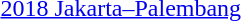<table>
<tr>
<td><a href='#'>2018 Jakarta–Palembang</a></td>
<td></td>
<td></td>
<td></td>
</tr>
</table>
